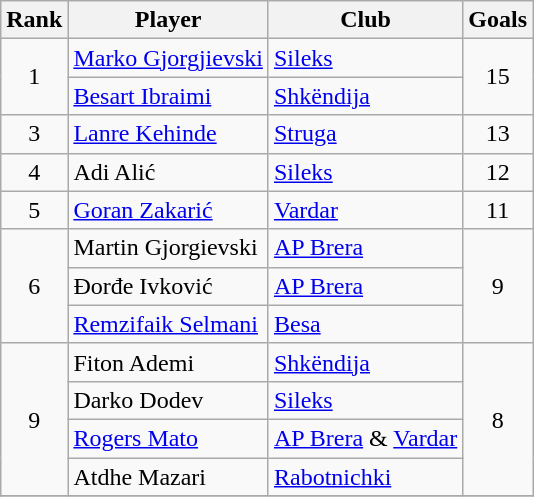<table class="wikitable" style="text-align:center">
<tr>
<th>Rank</th>
<th>Player</th>
<th>Club</th>
<th>Goals</th>
</tr>
<tr>
<td rowspan="2">1</td>
<td align="left"> <a href='#'>Marko Gjorgjievski</a></td>
<td align="left"><a href='#'>Sileks</a></td>
<td rowspan="2">15</td>
</tr>
<tr>
<td align="left"> <a href='#'>Besart Ibraimi</a></td>
<td align="left"><a href='#'>Shkëndija</a></td>
</tr>
<tr>
<td>3</td>
<td align="left"> <a href='#'>Lanre Kehinde</a></td>
<td align="left"><a href='#'>Struga</a></td>
<td>13</td>
</tr>
<tr>
<td>4</td>
<td align="left"> Adi Alić</td>
<td align="left"><a href='#'>Sileks</a></td>
<td>12</td>
</tr>
<tr>
<td>5</td>
<td align="left"> <a href='#'>Goran Zakarić</a></td>
<td align="left"><a href='#'>Vardar</a></td>
<td>11</td>
</tr>
<tr>
<td rowspan="3">6</td>
<td align="left"> Martin Gjorgievski</td>
<td align="left"><a href='#'>AP Brera</a></td>
<td rowspan="3">9</td>
</tr>
<tr>
<td align="left"> Đorđe Ivković</td>
<td align="left"><a href='#'>AP Brera</a></td>
</tr>
<tr>
<td align="left"> <a href='#'>Remzifaik Selmani</a></td>
<td align="left"><a href='#'>Besa</a></td>
</tr>
<tr>
<td rowspan="4">9</td>
<td align="left"> Fiton Ademi</td>
<td align="left"><a href='#'>Shkëndija</a></td>
<td rowspan="4">8</td>
</tr>
<tr>
<td align="left"> Darko Dodev</td>
<td align="left"><a href='#'>Sileks</a></td>
</tr>
<tr>
<td align="left"> <a href='#'>Rogers Mato</a></td>
<td align="left"><a href='#'>AP Brera</a> & <a href='#'>Vardar</a></td>
</tr>
<tr>
<td align="left"> Atdhe Mazari</td>
<td align="left"><a href='#'>Rabotnichki</a></td>
</tr>
<tr>
</tr>
</table>
